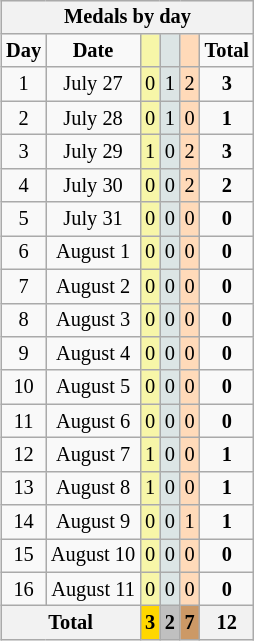<table class=wikitable style="font-size:85%; float:right;text-align:center">
<tr>
<th colspan=7><strong>Medals by day</strong></th>
</tr>
<tr>
<td><strong>Day</strong></td>
<td><strong>Date</strong></td>
<td bgcolor=F7F6A8></td>
<td bgcolor=DCE5E5></td>
<td bgcolor=FFDAB9></td>
<td><strong>Total</strong></td>
</tr>
<tr>
<td>1</td>
<td>July 27</td>
<td bgcolor=F7F6A8>0</td>
<td bgcolor=DCE5E5>1</td>
<td bgcolor=FFDAB9>2</td>
<td><strong>3</strong></td>
</tr>
<tr>
<td>2</td>
<td>July 28</td>
<td bgcolor=F7F6A8>0</td>
<td bgcolor=DCE5E5>1</td>
<td bgcolor=FFDAB9>0</td>
<td><strong>1</strong></td>
</tr>
<tr>
<td>3</td>
<td>July 29</td>
<td bgcolor=F7F6A8>1</td>
<td bgcolor=DCE5E5>0</td>
<td bgcolor=FFDAB9>2</td>
<td><strong>3</strong></td>
</tr>
<tr>
<td>4</td>
<td>July 30</td>
<td bgcolor=F7F6A8>0</td>
<td bgcolor=DCE5E5>0</td>
<td bgcolor=FFDAB9>2</td>
<td><strong>2</strong></td>
</tr>
<tr>
<td>5</td>
<td>July 31</td>
<td bgcolor=F7F6A8>0</td>
<td bgcolor=DCE5E5>0</td>
<td bgcolor=FFDAB9>0</td>
<td><strong>0</strong></td>
</tr>
<tr>
<td>6</td>
<td>August 1</td>
<td bgcolor=F7F6A8>0</td>
<td bgcolor=DCE5E5>0</td>
<td bgcolor=FFDAB9>0</td>
<td><strong>0</strong></td>
</tr>
<tr>
<td>7</td>
<td>August 2</td>
<td bgcolor=F7F6A8>0</td>
<td bgcolor=DCE5E5>0</td>
<td bgcolor=FFDAB9>0</td>
<td><strong>0</strong></td>
</tr>
<tr>
<td>8</td>
<td>August 3</td>
<td bgcolor=F7F6A8>0</td>
<td bgcolor=DCE5E5>0</td>
<td bgcolor=FFDAB9>0</td>
<td><strong>0</strong></td>
</tr>
<tr>
<td>9</td>
<td>August 4</td>
<td bgcolor=F7F6A8>0</td>
<td bgcolor=DCE5E5>0</td>
<td bgcolor=FFDAB9>0</td>
<td><strong>0</strong></td>
</tr>
<tr>
<td>10</td>
<td>August 5</td>
<td bgcolor=F7F6A8>0</td>
<td bgcolor=DCE5E5>0</td>
<td bgcolor=FFDAB9>0</td>
<td><strong>0</strong></td>
</tr>
<tr>
<td>11</td>
<td>August 6</td>
<td bgcolor=F7F6A8>0</td>
<td bgcolor=DCE5E5>0</td>
<td bgcolor=FFDAB9>0</td>
<td><strong>0</strong></td>
</tr>
<tr>
<td>12</td>
<td>August 7</td>
<td bgcolor=F7F6A8>1</td>
<td bgcolor=DCE5E5>0</td>
<td bgcolor=FFDAB9>0</td>
<td><strong>1</strong></td>
</tr>
<tr>
<td>13</td>
<td>August 8</td>
<td bgcolor=F7F6A8>1</td>
<td bgcolor=DCE5E5>0</td>
<td bgcolor=FFDAB9>0</td>
<td><strong>1</strong></td>
</tr>
<tr>
<td>14</td>
<td>August 9</td>
<td bgcolor=F7F6A8>0</td>
<td bgcolor=DCE5E5>0</td>
<td bgcolor=FFDAB9>1</td>
<td><strong>1</strong></td>
</tr>
<tr>
<td>15</td>
<td>August 10</td>
<td bgcolor=F7F6A8>0</td>
<td bgcolor=DCE5E5>0</td>
<td bgcolor=FFDAB9>0</td>
<td><strong>0</strong></td>
</tr>
<tr>
<td>16</td>
<td>August 11</td>
<td bgcolor=F7F6A8>0</td>
<td bgcolor=DCE5E5>0</td>
<td bgcolor=FFDAB9>0</td>
<td><strong>0</strong></td>
</tr>
<tr>
<th colspan=2><strong>Total</strong></th>
<th style=background:gold><strong>3</strong></th>
<th style=background:silver><strong>2</strong></th>
<th style=background:#C96><strong>7</strong></th>
<th><strong>12</strong></th>
</tr>
</table>
